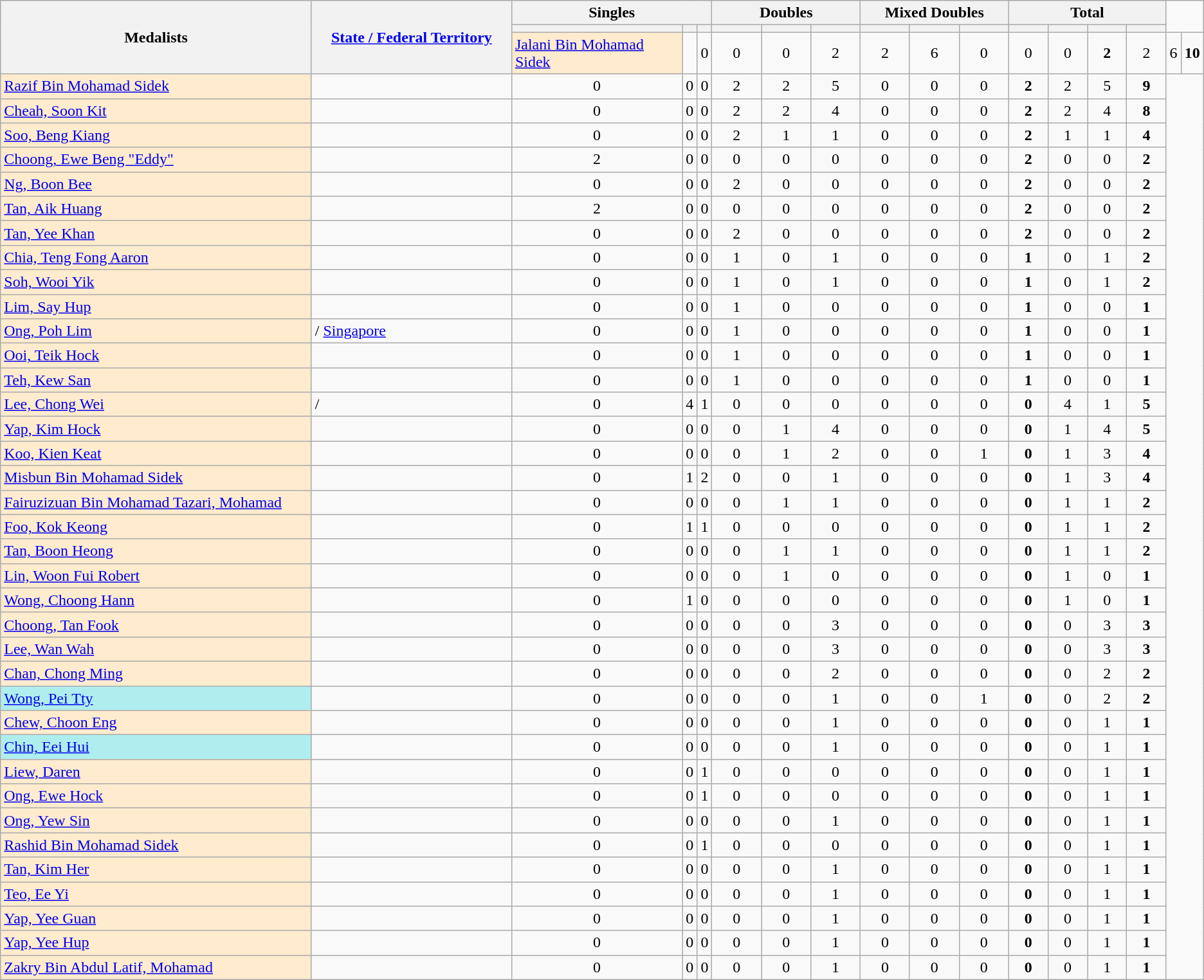<table class="sortable wikitable">
<tr>
<th width=315 rowspan="3">Medalists</th>
<th width=200 rowspan="3"><a href='#'>State / Federal Territory</a></th>
<th width=150 colspan="3">Singles</th>
<th width=150 colspan="3">Doubles</th>
<th width=150 colspan="3">Mixed Doubles</th>
<th width=160  colspan="4">Total</th>
</tr>
<tr>
<th></th>
<th></th>
<th></th>
<th></th>
<th></th>
<th></th>
<th></th>
<th></th>
<th></th>
<th></th>
<th></th>
<th></th>
<th></th>
</tr>
<tr>
<td bgcolor=#ffebcd><a href='#'>Jalani Bin Mohamad Sidek</a></td>
<td></td>
<td align=center>0</td>
<td align=center>0</td>
<td align=center>0</td>
<td align=center>2</td>
<td align=center>2</td>
<td align=center>6</td>
<td align=center>0</td>
<td align=center>0</td>
<td align=center>0</td>
<td align=center><strong>2</strong></td>
<td align=center>2</td>
<td align=center>6</td>
<td align=center><strong>10</strong></td>
</tr>
<tr>
<td bgcolor=#ffebcd><a href='#'>Razif Bin Mohamad Sidek</a></td>
<td></td>
<td align=center>0</td>
<td align=center>0</td>
<td align=center>0</td>
<td align=center>2</td>
<td align=center>2</td>
<td align=center>5</td>
<td align=center>0</td>
<td align=center>0</td>
<td align=center>0</td>
<td align=center><strong>2</strong></td>
<td align=center>2</td>
<td align=center>5</td>
<td align=center><strong>9</strong></td>
</tr>
<tr>
<td bgcolor=#ffebcd><a href='#'>Cheah, Soon Kit</a></td>
<td></td>
<td align=center>0</td>
<td align=center>0</td>
<td align=center>0</td>
<td align=center>2</td>
<td align=center>2</td>
<td align=center>4</td>
<td align=center>0</td>
<td align=center>0</td>
<td align=center>0</td>
<td align=center><strong>2</strong></td>
<td align=center>2</td>
<td align=center>4</td>
<td align=center><strong>8</strong></td>
</tr>
<tr>
<td bgcolor=#ffebcd><a href='#'>Soo, Beng Kiang</a></td>
<td></td>
<td align=center>0</td>
<td align=center>0</td>
<td align=center>0</td>
<td align=center>2</td>
<td align=center>1</td>
<td align=center>1</td>
<td align=center>0</td>
<td align=center>0</td>
<td align=center>0</td>
<td align=center><strong>2</strong></td>
<td align=center>1</td>
<td align=center>1</td>
<td align=center><strong>4</strong></td>
</tr>
<tr>
<td bgcolor=#ffebcd><a href='#'>Choong, Ewe Beng "Eddy"</a></td>
<td></td>
<td align=center>2</td>
<td align=center>0</td>
<td align=center>0</td>
<td align=center>0</td>
<td align=center>0</td>
<td align=center>0</td>
<td align=center>0</td>
<td align=center>0</td>
<td align=center>0</td>
<td align=center><strong>2</strong></td>
<td align=center>0</td>
<td align=center>0</td>
<td align=center><strong>2</strong></td>
</tr>
<tr>
<td bgcolor=#ffebcd><a href='#'>Ng, Boon Bee</a></td>
<td></td>
<td align=center>0</td>
<td align=center>0</td>
<td align=center>0</td>
<td align=center>2</td>
<td align=center>0</td>
<td align=center>0</td>
<td align=center>0</td>
<td align=center>0</td>
<td align=center>0</td>
<td align=center><strong>2</strong></td>
<td align=center>0</td>
<td align=center>0</td>
<td align=center><strong>2</strong></td>
</tr>
<tr>
<td bgcolor=#ffebcd><a href='#'>Tan, Aik Huang</a></td>
<td></td>
<td align=center>2</td>
<td align=center>0</td>
<td align=center>0</td>
<td align=center>0</td>
<td align=center>0</td>
<td align=center>0</td>
<td align=center>0</td>
<td align=center>0</td>
<td align=center>0</td>
<td align=center><strong>2</strong></td>
<td align=center>0</td>
<td align=center>0</td>
<td align=center><strong>2</strong></td>
</tr>
<tr>
<td bgcolor=#ffebcd><a href='#'>Tan, Yee Khan</a></td>
<td></td>
<td align=center>0</td>
<td align=center>0</td>
<td align=center>0</td>
<td align=center>2</td>
<td align=center>0</td>
<td align=center>0</td>
<td align=center>0</td>
<td align=center>0</td>
<td align=center>0</td>
<td align=center><strong>2</strong></td>
<td align=center>0</td>
<td align=center>0</td>
<td align=center><strong>2</strong></td>
</tr>
<tr>
<td bgcolor=#ffebcd><a href='#'>Chia, Teng Fong Aaron</a></td>
<td></td>
<td align=center>0</td>
<td align=center>0</td>
<td align=center>0</td>
<td align=center>1</td>
<td align=center>0</td>
<td align=center>1</td>
<td align=center>0</td>
<td align=center>0</td>
<td align=center>0</td>
<td align=center><strong>1</strong></td>
<td align=center>0</td>
<td align=center>1</td>
<td align=center><strong>2</strong></td>
</tr>
<tr>
<td bgcolor=#ffebcd><a href='#'>Soh, Wooi Yik</a></td>
<td></td>
<td align=center>0</td>
<td align=center>0</td>
<td align=center>0</td>
<td align=center>1</td>
<td align=center>0</td>
<td align=center>1</td>
<td align=center>0</td>
<td align=center>0</td>
<td align=center>0</td>
<td align=center><strong>1</strong></td>
<td align=center>0</td>
<td align=center>1</td>
<td align=center><strong>2</strong></td>
</tr>
<tr>
<td bgcolor=#ffebcd><a href='#'>Lim, Say Hup</a></td>
<td></td>
<td align=center>0</td>
<td align=center>0</td>
<td align=center>0</td>
<td align=center>1</td>
<td align=center>0</td>
<td align=center>0</td>
<td align=center>0</td>
<td align=center>0</td>
<td align=center>0</td>
<td align=center><strong>1</strong></td>
<td align=center>0</td>
<td align=center>0</td>
<td align=center><strong>1</strong></td>
</tr>
<tr>
<td bgcolor=#ffebcd><a href='#'>Ong, Poh Lim</a></td>
<td>/ <a href='#'>Singapore</a></td>
<td align=center>0</td>
<td align=center>0</td>
<td align=center>0</td>
<td align=center>1</td>
<td align=center>0</td>
<td align=center>0</td>
<td align=center>0</td>
<td align=center>0</td>
<td align=center>0</td>
<td align=center><strong>1</strong></td>
<td align=center>0</td>
<td align=center>0</td>
<td align=center><strong>1</strong></td>
</tr>
<tr>
<td bgcolor=#ffebcd><a href='#'>Ooi, Teik Hock</a></td>
<td></td>
<td align=center>0</td>
<td align=center>0</td>
<td align=center>0</td>
<td align=center>1</td>
<td align=center>0</td>
<td align=center>0</td>
<td align=center>0</td>
<td align=center>0</td>
<td align=center>0</td>
<td align=center><strong>1</strong></td>
<td align=center>0</td>
<td align=center>0</td>
<td align=center><strong>1</strong></td>
</tr>
<tr>
<td bgcolor=#ffebcd><a href='#'>Teh, Kew San</a></td>
<td></td>
<td align=center>0</td>
<td align=center>0</td>
<td align=center>0</td>
<td align=center>1</td>
<td align=center>0</td>
<td align=center>0</td>
<td align=center>0</td>
<td align=center>0</td>
<td align=center>0</td>
<td align=center><strong>1</strong></td>
<td align=center>0</td>
<td align=center>0</td>
<td align=center><strong>1</strong></td>
</tr>
<tr>
<td bgcolor=#ffebcd><a href='#'>Lee, Chong Wei</a></td>
<td>/</td>
<td align=center>0</td>
<td align=center>4</td>
<td align=center>1</td>
<td align=center>0</td>
<td align=center>0</td>
<td align=center>0</td>
<td align=center>0</td>
<td align=center>0</td>
<td align=center>0</td>
<td align=center><strong>0</strong></td>
<td align=center>4</td>
<td align=center>1</td>
<td align=center><strong>5</strong></td>
</tr>
<tr>
<td bgcolor=#ffebcd><a href='#'>Yap, Kim Hock</a></td>
<td></td>
<td align=center>0</td>
<td align=center>0</td>
<td align=center>0</td>
<td align=center>0</td>
<td align=center>1</td>
<td align=center>4</td>
<td align=center>0</td>
<td align=center>0</td>
<td align=center>0</td>
<td align=center><strong>0</strong></td>
<td align=center>1</td>
<td align=center>4</td>
<td align=center><strong>5</strong></td>
</tr>
<tr>
<td bgcolor=#ffebcd><a href='#'>Koo, Kien Keat</a></td>
<td></td>
<td align=center>0</td>
<td align=center>0</td>
<td align=center>0</td>
<td align=center>0</td>
<td align=center>1</td>
<td align=center>2</td>
<td align=center>0</td>
<td align=center>0</td>
<td align=center>1</td>
<td align=center><strong>0</strong></td>
<td align=center>1</td>
<td align=center>3</td>
<td align=center><strong>4</strong></td>
</tr>
<tr>
<td bgcolor=#ffebcd><a href='#'>Misbun Bin Mohamad Sidek</a></td>
<td></td>
<td align=center>0</td>
<td align=center>1</td>
<td align=center>2</td>
<td align=center>0</td>
<td align=center>0</td>
<td align=center>1</td>
<td align=center>0</td>
<td align=center>0</td>
<td align=center>0</td>
<td align=center><strong>0</strong></td>
<td align=center>1</td>
<td align=center>3</td>
<td align=center><strong>4</strong></td>
</tr>
<tr>
<td bgcolor=#ffebcd><a href='#'>Fairuzizuan Bin Mohamad Tazari, Mohamad</a></td>
<td></td>
<td align=center>0</td>
<td align=center>0</td>
<td align=center>0</td>
<td align=center>0</td>
<td align=center>1</td>
<td align=center>1</td>
<td align=center>0</td>
<td align=center>0</td>
<td align=center>0</td>
<td align=center><strong>0</strong></td>
<td align=center>1</td>
<td align=center>1</td>
<td align=center><strong>2</strong></td>
</tr>
<tr>
<td bgcolor=#ffebcd><a href='#'>Foo, Kok Keong</a></td>
<td></td>
<td align=center>0</td>
<td align=center>1</td>
<td align=center>1</td>
<td align=center>0</td>
<td align=center>0</td>
<td align=center>0</td>
<td align=center>0</td>
<td align=center>0</td>
<td align=center>0</td>
<td align=center><strong>0</strong></td>
<td align=center>1</td>
<td align=center>1</td>
<td align=center><strong>2</strong></td>
</tr>
<tr>
<td bgcolor=#ffebcd><a href='#'>Tan, Boon Heong</a></td>
<td></td>
<td align=center>0</td>
<td align=center>0</td>
<td align=center>0</td>
<td align=center>0</td>
<td align=center>1</td>
<td align=center>1</td>
<td align=center>0</td>
<td align=center>0</td>
<td align=center>0</td>
<td align=center><strong>0</strong></td>
<td align=center>1</td>
<td align=center>1</td>
<td align=center><strong>2</strong></td>
</tr>
<tr>
<td bgcolor=#ffebcd><a href='#'>Lin, Woon Fui Robert</a></td>
<td></td>
<td align=center>0</td>
<td align=center>0</td>
<td align=center>0</td>
<td align=center>0</td>
<td align=center>1</td>
<td align=center>0</td>
<td align=center>0</td>
<td align=center>0</td>
<td align=center>0</td>
<td align=center><strong>0</strong></td>
<td align=center>1</td>
<td align=center>0</td>
<td align=center><strong>1</strong></td>
</tr>
<tr>
<td bgcolor=#ffebcd><a href='#'>Wong, Choong Hann</a></td>
<td></td>
<td align=center>0</td>
<td align=center>1</td>
<td align=center>0</td>
<td align=center>0</td>
<td align=center>0</td>
<td align=center>0</td>
<td align=center>0</td>
<td align=center>0</td>
<td align=center>0</td>
<td align=center><strong>0</strong></td>
<td align=center>1</td>
<td align=center>0</td>
<td align=center><strong>1</strong></td>
</tr>
<tr>
<td bgcolor=#ffebcd><a href='#'>Choong, Tan Fook</a></td>
<td></td>
<td align=center>0</td>
<td align=center>0</td>
<td align=center>0</td>
<td align=center>0</td>
<td align=center>0</td>
<td align=center>3</td>
<td align=center>0</td>
<td align=center>0</td>
<td align=center>0</td>
<td align=center><strong>0</strong></td>
<td align=center>0</td>
<td align=center>3</td>
<td align=center><strong>3</strong></td>
</tr>
<tr>
<td bgcolor=#ffebcd><a href='#'>Lee, Wan Wah</a></td>
<td></td>
<td align=center>0</td>
<td align=center>0</td>
<td align=center>0</td>
<td align=center>0</td>
<td align=center>0</td>
<td align=center>3</td>
<td align=center>0</td>
<td align=center>0</td>
<td align=center>0</td>
<td align=center><strong>0</strong></td>
<td align=center>0</td>
<td align=center>3</td>
<td align=center><strong>3</strong></td>
</tr>
<tr>
<td bgcolor=#ffebcd><a href='#'>Chan, Chong Ming</a></td>
<td></td>
<td align=center>0</td>
<td align=center>0</td>
<td align=center>0</td>
<td align=center>0</td>
<td align=center>0</td>
<td align=center>2</td>
<td align=center>0</td>
<td align=center>0</td>
<td align=center>0</td>
<td align=center><strong>0</strong></td>
<td align=center>0</td>
<td align=center>2</td>
<td align=center><strong>2</strong></td>
</tr>
<tr>
<td bgcolor=#afeeee><a href='#'>Wong, Pei Tty</a></td>
<td></td>
<td align=center>0</td>
<td align=center>0</td>
<td align=center>0</td>
<td align=center>0</td>
<td align=center>0</td>
<td align=center>1</td>
<td align=center>0</td>
<td align=center>0</td>
<td align=center>1</td>
<td align=center><strong>0</strong></td>
<td align=center>0</td>
<td align=center>2</td>
<td align=center><strong>2</strong></td>
</tr>
<tr>
<td bgcolor=#ffebcd><a href='#'>Chew, Choon Eng</a></td>
<td></td>
<td align=center>0</td>
<td align=center>0</td>
<td align=center>0</td>
<td align=center>0</td>
<td align=center>0</td>
<td align=center>1</td>
<td align=center>0</td>
<td align=center>0</td>
<td align=center>0</td>
<td align=center><strong>0</strong></td>
<td align=center>0</td>
<td align=center>1</td>
<td align=center><strong>1</strong></td>
</tr>
<tr>
<td bgcolor=#afeeee><a href='#'>Chin, Eei Hui</a></td>
<td></td>
<td align=center>0</td>
<td align=center>0</td>
<td align=center>0</td>
<td align=center>0</td>
<td align=center>0</td>
<td align=center>1</td>
<td align=center>0</td>
<td align=center>0</td>
<td align=center>0</td>
<td align=center><strong>0</strong></td>
<td align=center>0</td>
<td align=center>1</td>
<td align=center><strong>1</strong></td>
</tr>
<tr>
<td bgcolor=#ffebcd><a href='#'>Liew, Daren</a></td>
<td></td>
<td align=center>0</td>
<td align=center>0</td>
<td align=center>1</td>
<td align=center>0</td>
<td align=center>0</td>
<td align=center>0</td>
<td align=center>0</td>
<td align=center>0</td>
<td align=center>0</td>
<td align=center><strong>0</strong></td>
<td align=center>0</td>
<td align=center>1</td>
<td align=center><strong>1</strong></td>
</tr>
<tr>
<td bgcolor=#ffebcd><a href='#'>Ong, Ewe Hock</a></td>
<td></td>
<td align=center>0</td>
<td align=center>0</td>
<td align=center>1</td>
<td align=center>0</td>
<td align=center>0</td>
<td align=center>0</td>
<td align=center>0</td>
<td align=center>0</td>
<td align=center>0</td>
<td align=center><strong>0</strong></td>
<td align=center>0</td>
<td align=center>1</td>
<td align=center><strong>1</strong></td>
</tr>
<tr>
<td bgcolor=#ffebcd><a href='#'>Ong, Yew Sin</a></td>
<td></td>
<td align=center>0</td>
<td align=center>0</td>
<td align=center>0</td>
<td align=center>0</td>
<td align=center>0</td>
<td align=center>1</td>
<td align=center>0</td>
<td align=center>0</td>
<td align=center>0</td>
<td align=center><strong>0</strong></td>
<td align=center>0</td>
<td align=center>1</td>
<td align=center><strong>1</strong></td>
</tr>
<tr>
<td bgcolor=#ffebcd><a href='#'>Rashid Bin Mohamad Sidek</a></td>
<td></td>
<td align=center>0</td>
<td align=center>0</td>
<td align=center>1</td>
<td align=center>0</td>
<td align=center>0</td>
<td align=center>0</td>
<td align=center>0</td>
<td align=center>0</td>
<td align=center>0</td>
<td align=center><strong>0</strong></td>
<td align=center>0</td>
<td align=center>1</td>
<td align=center><strong>1</strong></td>
</tr>
<tr>
<td bgcolor=#ffebcd><a href='#'>Tan, Kim Her</a></td>
<td></td>
<td align=center>0</td>
<td align=center>0</td>
<td align=center>0</td>
<td align=center>0</td>
<td align=center>0</td>
<td align=center>1</td>
<td align=center>0</td>
<td align=center>0</td>
<td align=center>0</td>
<td align=center><strong>0</strong></td>
<td align=center>0</td>
<td align=center>1</td>
<td align=center><strong>1</strong></td>
</tr>
<tr>
<td bgcolor=#ffebcd><a href='#'>Teo, Ee Yi</a></td>
<td></td>
<td align=center>0</td>
<td align=center>0</td>
<td align=center>0</td>
<td align=center>0</td>
<td align=center>0</td>
<td align=center>1</td>
<td align=center>0</td>
<td align=center>0</td>
<td align=center>0</td>
<td align=center><strong>0</strong></td>
<td align=center>0</td>
<td align=center>1</td>
<td align=center><strong>1</strong></td>
</tr>
<tr>
<td bgcolor=#ffebcd><a href='#'>Yap, Yee Guan</a></td>
<td></td>
<td align=center>0</td>
<td align=center>0</td>
<td align=center>0</td>
<td align=center>0</td>
<td align=center>0</td>
<td align=center>1</td>
<td align=center>0</td>
<td align=center>0</td>
<td align=center>0</td>
<td align=center><strong>0</strong></td>
<td align=center>0</td>
<td align=center>1</td>
<td align=center><strong>1</strong></td>
</tr>
<tr>
<td bgcolor=#ffebcd><a href='#'>Yap, Yee Hup</a></td>
<td></td>
<td align=center>0</td>
<td align=center>0</td>
<td align=center>0</td>
<td align=center>0</td>
<td align=center>0</td>
<td align=center>1</td>
<td align=center>0</td>
<td align=center>0</td>
<td align=center>0</td>
<td align=center><strong>0</strong></td>
<td align=center>0</td>
<td align=center>1</td>
<td align=center><strong>1</strong></td>
</tr>
<tr>
<td bgcolor=#ffebcd><a href='#'>Zakry Bin Abdul Latif, Mohamad</a></td>
<td></td>
<td align=center>0</td>
<td align=center>0</td>
<td align=center>0</td>
<td align=center>0</td>
<td align=center>0</td>
<td align=center>1</td>
<td align=center>0</td>
<td align=center>0</td>
<td align=center>0</td>
<td align=center><strong>0</strong></td>
<td align=center>0</td>
<td align=center>1</td>
<td align=center><strong>1</strong></td>
</tr>
</table>
